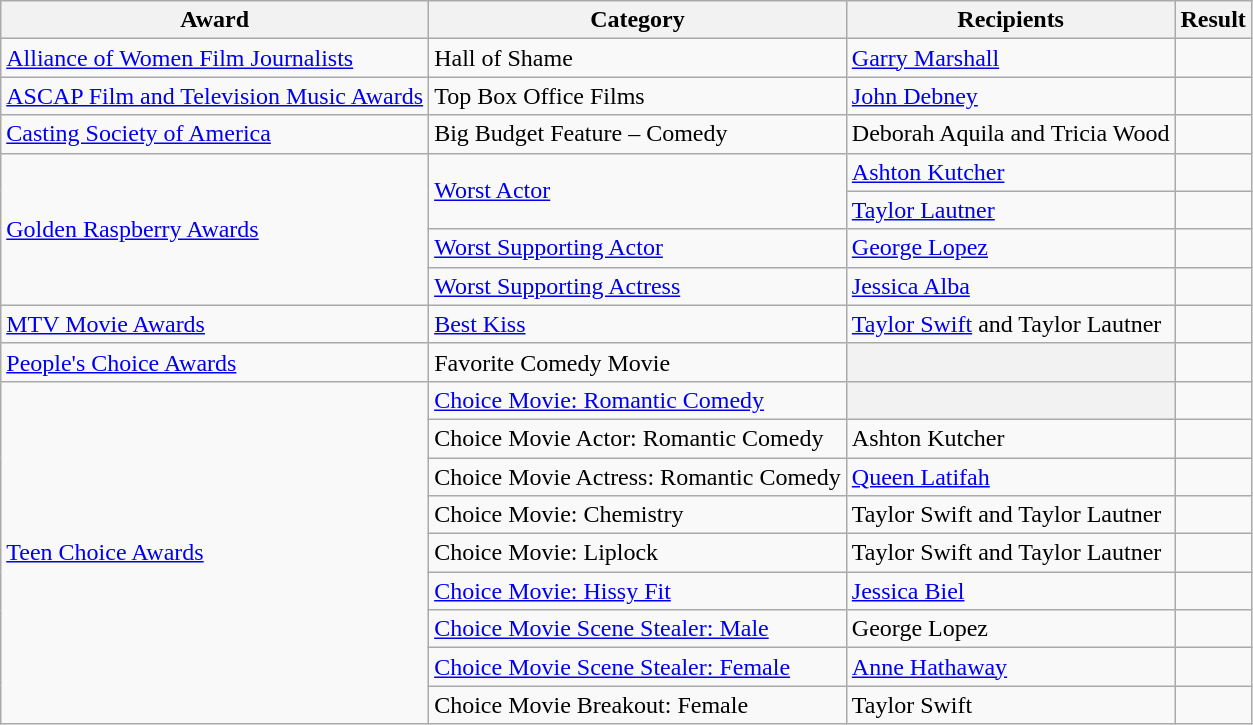<table class="wikitable sortable">
<tr>
<th>Award</th>
<th>Category</th>
<th>Recipients</th>
<th>Result</th>
</tr>
<tr>
<td><a href='#'>Alliance of Women Film Journalists</a></td>
<td>Hall of Shame</td>
<td><a href='#'>Garry Marshall</a></td>
<td></td>
</tr>
<tr>
<td><a href='#'>ASCAP Film and Television Music Awards</a></td>
<td>Top Box Office Films</td>
<td><a href='#'>John Debney</a></td>
<td></td>
</tr>
<tr>
<td><a href='#'>Casting Society of America</a></td>
<td>Big Budget Feature – Comedy</td>
<td>Deborah Aquila and Tricia Wood</td>
<td></td>
</tr>
<tr>
<td rowspan="4"><a href='#'>Golden Raspberry Awards</a></td>
<td rowspan="2"><a href='#'>Worst Actor</a></td>
<td><a href='#'>Ashton Kutcher</a></td>
<td></td>
</tr>
<tr>
<td><a href='#'>Taylor Lautner</a></td>
<td></td>
</tr>
<tr>
<td><a href='#'>Worst Supporting Actor</a></td>
<td><a href='#'>George Lopez</a></td>
<td></td>
</tr>
<tr>
<td><a href='#'>Worst Supporting Actress</a></td>
<td><a href='#'>Jessica Alba</a></td>
<td></td>
</tr>
<tr>
<td><a href='#'>MTV Movie Awards</a></td>
<td><a href='#'>Best Kiss</a></td>
<td><a href='#'>Taylor Swift</a> and Taylor Lautner</td>
<td></td>
</tr>
<tr>
<td><a href='#'>People's Choice Awards</a></td>
<td>Favorite Comedy Movie</td>
<th></th>
<td></td>
</tr>
<tr>
<td rowspan="9"><a href='#'>Teen Choice Awards</a></td>
<td><a href='#'>Choice Movie: Romantic Comedy</a></td>
<th></th>
<td></td>
</tr>
<tr>
<td>Choice Movie Actor: Romantic Comedy</td>
<td>Ashton Kutcher</td>
<td></td>
</tr>
<tr>
<td>Choice Movie Actress: Romantic Comedy</td>
<td><a href='#'>Queen Latifah</a></td>
<td></td>
</tr>
<tr>
<td>Choice Movie: Chemistry</td>
<td>Taylor Swift and Taylor Lautner</td>
<td></td>
</tr>
<tr>
<td>Choice Movie: Liplock</td>
<td>Taylor Swift and Taylor Lautner</td>
<td></td>
</tr>
<tr>
<td><a href='#'>Choice Movie: Hissy Fit</a></td>
<td><a href='#'>Jessica Biel</a></td>
<td></td>
</tr>
<tr>
<td><a href='#'>Choice Movie Scene Stealer: Male</a></td>
<td>George Lopez</td>
<td></td>
</tr>
<tr>
<td><a href='#'>Choice Movie Scene Stealer: Female</a></td>
<td><a href='#'>Anne Hathaway</a></td>
<td></td>
</tr>
<tr>
<td>Choice Movie Breakout: Female</td>
<td>Taylor Swift</td>
<td></td>
</tr>
</table>
